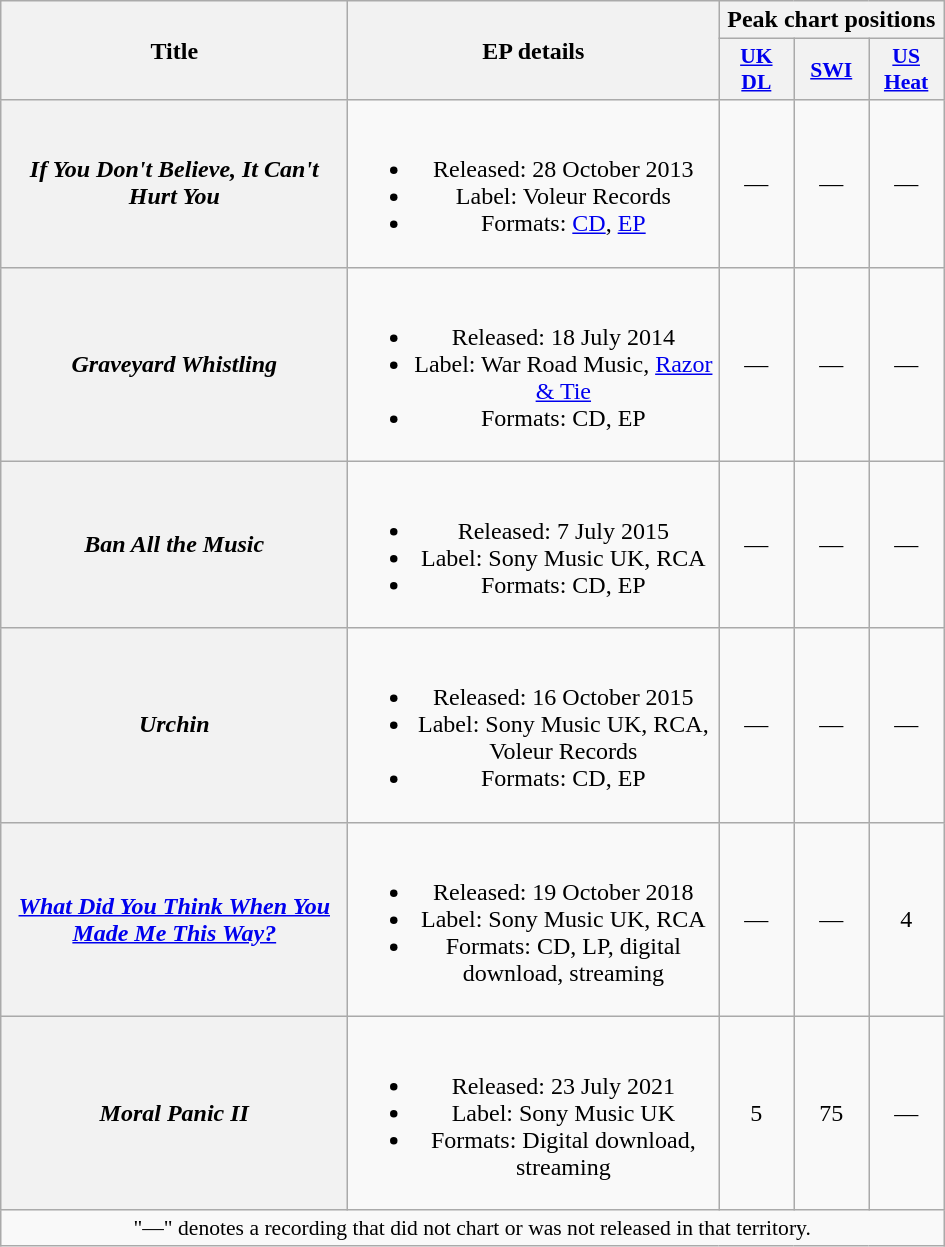<table class="wikitable plainrowheaders" style="text-align:center;">
<tr>
<th scope="col" rowspan="2" style="width:14em;">Title</th>
<th scope="col" rowspan="2" style="width:15em;">EP details</th>
<th scope="col" colspan="3">Peak chart positions</th>
</tr>
<tr>
<th scope="col" style="width:3em;font-size:90%;"><a href='#'>UK<br>DL</a><br></th>
<th scope="col" style="width:3em;font-size:90%;"><a href='#'>SWI</a><br></th>
<th scope="col" style="width:3em;font-size:90%;"><a href='#'>US<br>Heat</a><br></th>
</tr>
<tr>
<th scope="row"><em>If You Don't Believe, It Can't Hurt You</em></th>
<td><br><ul><li>Released: 28 October 2013</li><li>Label: Voleur Records</li><li>Formats: <a href='#'>CD</a>, <a href='#'>EP</a></li></ul></td>
<td>—</td>
<td>—</td>
<td>—</td>
</tr>
<tr>
<th scope="row"><em>Graveyard Whistling</em></th>
<td><br><ul><li>Released: 18 July 2014</li><li>Label: War Road Music, <a href='#'>Razor & Tie</a></li><li>Formats: CD, EP</li></ul></td>
<td>—</td>
<td>—</td>
<td>—</td>
</tr>
<tr>
<th scope="row"><em>Ban All the Music</em></th>
<td><br><ul><li>Released: 7 July 2015</li><li>Label: Sony Music UK, RCA</li><li>Formats: CD, EP</li></ul></td>
<td>—</td>
<td>—</td>
<td>—</td>
</tr>
<tr>
<th scope="row"><em>Urchin</em></th>
<td><br><ul><li>Released: 16 October 2015</li><li>Label: Sony Music UK, RCA, Voleur Records</li><li>Formats: CD, EP</li></ul></td>
<td>—</td>
<td>—</td>
<td>—</td>
</tr>
<tr>
<th scope="row"><em><a href='#'>What Did You Think When You Made Me This Way?</a></em></th>
<td><br><ul><li>Released: 19 October 2018</li><li>Label: Sony Music UK, RCA</li><li>Formats: CD, LP, digital download, streaming</li></ul></td>
<td>—</td>
<td>—</td>
<td>4</td>
</tr>
<tr>
<th scope="row"><em>Moral Panic II</em></th>
<td><br><ul><li>Released: 23 July 2021</li><li>Label: Sony Music UK</li><li>Formats: Digital download, streaming</li></ul></td>
<td>5</td>
<td>75</td>
<td>—</td>
</tr>
<tr>
<td colspan="14" style="font-size:90%">"—" denotes a recording that did not chart or was not released in that territory.</td>
</tr>
</table>
